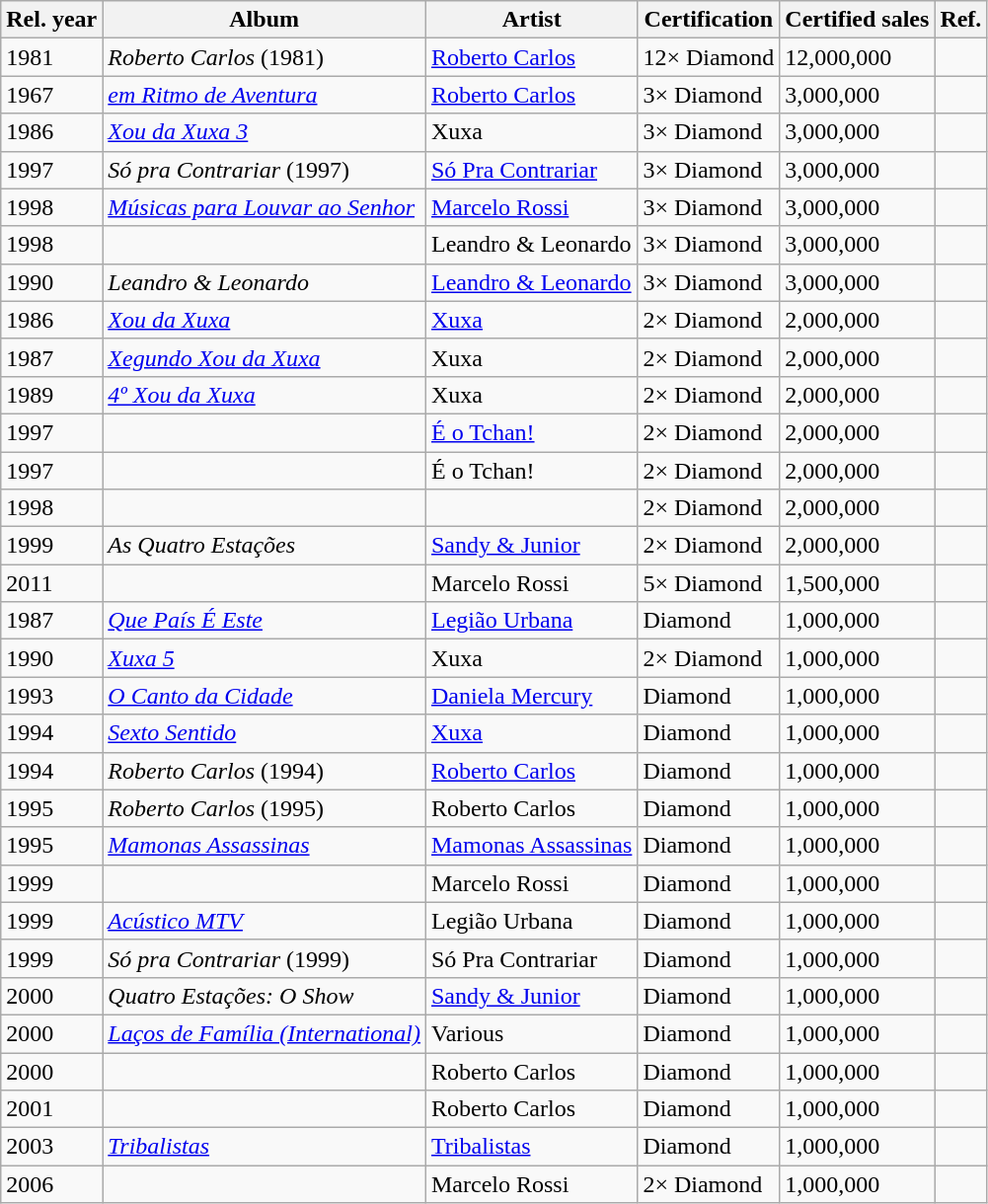<table class="wikitable">
<tr>
<th>Rel. year</th>
<th>Album</th>
<th>Artist</th>
<th>Certification</th>
<th>Certified sales</th>
<th>Ref.</th>
</tr>
<tr>
<td>1981</td>
<td><em>Roberto Carlos</em> (1981)</td>
<td><a href='#'>Roberto Carlos</a></td>
<td>12× Diamond</td>
<td>12,000,000</td>
<td></td>
</tr>
<tr>
<td>1967</td>
<td><em><a href='#'>em Ritmo de Aventura</a></em></td>
<td><a href='#'>Roberto Carlos</a></td>
<td>3× Diamond</td>
<td>3,000,000</td>
<td></td>
</tr>
<tr>
<td>1986</td>
<td><em><a href='#'>Xou da Xuxa 3</a></em></td>
<td>Xuxa</td>
<td>3× Diamond</td>
<td>3,000,000</td>
<td></td>
</tr>
<tr>
<td>1997</td>
<td><em>Só pra Contrariar</em> (1997)</td>
<td><a href='#'>Só Pra Contrariar</a></td>
<td>3× Diamond</td>
<td>3,000,000</td>
<td></td>
</tr>
<tr>
<td>1998</td>
<td><em><a href='#'>Músicas para Louvar ao Senhor</a></em></td>
<td><a href='#'>Marcelo Rossi</a></td>
<td>3× Diamond</td>
<td>3,000,000</td>
<td></td>
</tr>
<tr>
<td>1998</td>
<td><em></em></td>
<td>Leandro & Leonardo</td>
<td>3× Diamond</td>
<td>3,000,000</td>
<td></td>
</tr>
<tr>
<td>1990</td>
<td><em>Leandro & Leonardo</em></td>
<td><a href='#'>Leandro & Leonardo</a></td>
<td>3× Diamond</td>
<td>3,000,000</td>
<td></td>
</tr>
<tr>
<td>1986</td>
<td><em><a href='#'>Xou da Xuxa</a></em></td>
<td><a href='#'>Xuxa</a></td>
<td>2× Diamond</td>
<td>2,000,000</td>
<td></td>
</tr>
<tr>
<td>1987</td>
<td><em><a href='#'>Xegundo Xou da Xuxa</a></em></td>
<td>Xuxa</td>
<td>2× Diamond</td>
<td>2,000,000</td>
<td></td>
</tr>
<tr>
<td>1989</td>
<td><em><a href='#'>4º Xou da Xuxa</a></em></td>
<td>Xuxa</td>
<td>2× Diamond</td>
<td>2,000,000</td>
<td></td>
</tr>
<tr>
<td>1997</td>
<td><em></em></td>
<td><a href='#'>É o Tchan!</a></td>
<td>2× Diamond</td>
<td>2,000,000</td>
<td></td>
</tr>
<tr>
<td>1997</td>
<td><em></em></td>
<td>É o Tchan!</td>
<td>2× Diamond</td>
<td>2,000,000</td>
<td></td>
</tr>
<tr>
<td>1998</td>
<td><em></em></td>
<td></td>
<td>2× Diamond</td>
<td>2,000,000</td>
<td></td>
</tr>
<tr>
<td>1999</td>
<td><em>As Quatro Estações</em></td>
<td><a href='#'>Sandy & Junior</a></td>
<td>2× Diamond</td>
<td>2,000,000</td>
<td></td>
</tr>
<tr>
<td>2011</td>
<td><em></em></td>
<td>Marcelo Rossi</td>
<td>5× Diamond</td>
<td>1,500,000</td>
<td></td>
</tr>
<tr>
<td>1987</td>
<td><em><a href='#'>Que País É Este</a></em></td>
<td><a href='#'>Legião Urbana</a></td>
<td>Diamond</td>
<td>1,000,000</td>
<td></td>
</tr>
<tr>
<td>1990</td>
<td><em><a href='#'>Xuxa 5</a></em></td>
<td>Xuxa</td>
<td>2× Diamond</td>
<td>1,000,000</td>
<td></td>
</tr>
<tr>
<td>1993</td>
<td><em><a href='#'>O Canto da Cidade</a></em></td>
<td><a href='#'>Daniela Mercury</a></td>
<td>Diamond</td>
<td>1,000,000</td>
<td></td>
</tr>
<tr>
<td>1994</td>
<td><em><a href='#'>Sexto Sentido</a></em></td>
<td><a href='#'>Xuxa</a></td>
<td>Diamond</td>
<td>1,000,000</td>
<td></td>
</tr>
<tr>
<td>1994</td>
<td><em>Roberto Carlos</em> (1994)</td>
<td><a href='#'>Roberto Carlos</a></td>
<td>Diamond</td>
<td>1,000,000</td>
<td></td>
</tr>
<tr>
<td>1995</td>
<td><em>Roberto Carlos</em> (1995)</td>
<td>Roberto Carlos</td>
<td>Diamond</td>
<td>1,000,000</td>
<td></td>
</tr>
<tr>
<td>1995</td>
<td><em><a href='#'>Mamonas Assassinas</a></em></td>
<td><a href='#'>Mamonas Assassinas</a></td>
<td>Diamond</td>
<td>1,000,000</td>
<td></td>
</tr>
<tr>
<td>1999</td>
<td><em></em></td>
<td>Marcelo Rossi</td>
<td>Diamond</td>
<td>1,000,000</td>
<td></td>
</tr>
<tr>
<td>1999</td>
<td><em><a href='#'>Acústico MTV</a></em></td>
<td>Legião Urbana</td>
<td>Diamond</td>
<td>1,000,000</td>
<td></td>
</tr>
<tr>
<td>1999</td>
<td><em>Só pra Contrariar</em> (1999)</td>
<td>Só Pra Contrariar</td>
<td>Diamond</td>
<td>1,000,000</td>
<td></td>
</tr>
<tr>
<td>2000</td>
<td><em>Quatro Estações: O Show</em></td>
<td><a href='#'>Sandy & Junior</a></td>
<td>Diamond</td>
<td>1,000,000</td>
<td></td>
</tr>
<tr>
<td>2000</td>
<td><em><a href='#'>Laços de Família (International)</a></em></td>
<td>Various</td>
<td>Diamond</td>
<td>1,000,000</td>
<td></td>
</tr>
<tr>
<td>2000</td>
<td><em></em></td>
<td>Roberto Carlos</td>
<td>Diamond</td>
<td>1,000,000</td>
<td></td>
</tr>
<tr>
<td>2001</td>
<td><em></em></td>
<td>Roberto Carlos</td>
<td>Diamond</td>
<td>1,000,000</td>
<td></td>
</tr>
<tr>
<td>2003</td>
<td><em><a href='#'>Tribalistas</a></em></td>
<td><a href='#'>Tribalistas</a></td>
<td>Diamond</td>
<td>1,000,000</td>
<td></td>
</tr>
<tr>
<td>2006</td>
<td><em></em></td>
<td>Marcelo Rossi</td>
<td>2× Diamond</td>
<td>1,000,000</td>
<td></td>
</tr>
</table>
